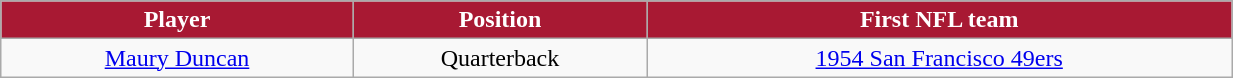<table class="wikitable" width="65%">
<tr align="center"  style="background:#A81933;color:#FFFFFF;">
<td><strong>Player</strong></td>
<td><strong>Position</strong></td>
<td><strong>First NFL team</strong></td>
</tr>
<tr align="center" bgcolor="">
<td><a href='#'>Maury Duncan</a></td>
<td>Quarterback</td>
<td><a href='#'>1954 San Francisco 49ers</a></td>
</tr>
</table>
